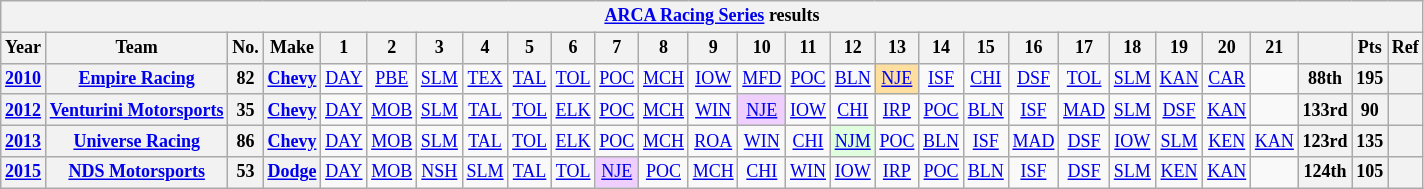<table class="wikitable" style="text-align:center; font-size:75%">
<tr>
<th colspan=48><a href='#'>ARCA Racing Series</a> results</th>
</tr>
<tr>
<th>Year</th>
<th>Team</th>
<th>No.</th>
<th>Make</th>
<th>1</th>
<th>2</th>
<th>3</th>
<th>4</th>
<th>5</th>
<th>6</th>
<th>7</th>
<th>8</th>
<th>9</th>
<th>10</th>
<th>11</th>
<th>12</th>
<th>13</th>
<th>14</th>
<th>15</th>
<th>16</th>
<th>17</th>
<th>18</th>
<th>19</th>
<th>20</th>
<th>21</th>
<th></th>
<th>Pts</th>
<th>Ref</th>
</tr>
<tr>
<th><a href='#'>2010</a></th>
<th><a href='#'>Empire Racing</a></th>
<th>82</th>
<th><a href='#'>Chevy</a></th>
<td><a href='#'>DAY</a></td>
<td><a href='#'>PBE</a></td>
<td><a href='#'>SLM</a></td>
<td><a href='#'>TEX</a></td>
<td><a href='#'>TAL</a></td>
<td><a href='#'>TOL</a></td>
<td><a href='#'>POC</a></td>
<td><a href='#'>MCH</a></td>
<td><a href='#'>IOW</a></td>
<td><a href='#'>MFD</a></td>
<td><a href='#'>POC</a></td>
<td><a href='#'>BLN</a></td>
<td style="background:#FFDF9F;"><a href='#'>NJE</a><br></td>
<td><a href='#'>ISF</a></td>
<td><a href='#'>CHI</a></td>
<td><a href='#'>DSF</a></td>
<td><a href='#'>TOL</a></td>
<td><a href='#'>SLM</a></td>
<td><a href='#'>KAN</a></td>
<td><a href='#'>CAR</a></td>
<td></td>
<th>88th</th>
<th>195</th>
<th></th>
</tr>
<tr>
<th><a href='#'>2012</a></th>
<th><a href='#'>Venturini Motorsports</a></th>
<th>35</th>
<th><a href='#'>Chevy</a></th>
<td><a href='#'>DAY</a></td>
<td><a href='#'>MOB</a></td>
<td><a href='#'>SLM</a></td>
<td><a href='#'>TAL</a></td>
<td><a href='#'>TOL</a></td>
<td><a href='#'>ELK</a></td>
<td><a href='#'>POC</a></td>
<td><a href='#'>MCH</a></td>
<td><a href='#'>WIN</a></td>
<td style="background:#EFCFFF;"><a href='#'>NJE</a><br></td>
<td><a href='#'>IOW</a></td>
<td><a href='#'>CHI</a></td>
<td><a href='#'>IRP</a></td>
<td><a href='#'>POC</a></td>
<td><a href='#'>BLN</a></td>
<td><a href='#'>ISF</a></td>
<td><a href='#'>MAD</a></td>
<td><a href='#'>SLM</a></td>
<td><a href='#'>DSF</a></td>
<td><a href='#'>KAN</a></td>
<td></td>
<th>133rd</th>
<th>90</th>
<th></th>
</tr>
<tr>
<th><a href='#'>2013</a></th>
<th><a href='#'>Universe Racing</a></th>
<th>86</th>
<th><a href='#'>Chevy</a></th>
<td><a href='#'>DAY</a></td>
<td><a href='#'>MOB</a></td>
<td><a href='#'>SLM</a></td>
<td><a href='#'>TAL</a></td>
<td><a href='#'>TOL</a></td>
<td><a href='#'>ELK</a></td>
<td><a href='#'>POC</a></td>
<td><a href='#'>MCH</a></td>
<td><a href='#'>ROA</a></td>
<td><a href='#'>WIN</a></td>
<td><a href='#'>CHI</a></td>
<td style="background:#DFFFDF;"><a href='#'>NJM</a><br></td>
<td><a href='#'>POC</a></td>
<td><a href='#'>BLN</a></td>
<td><a href='#'>ISF</a></td>
<td><a href='#'>MAD</a></td>
<td><a href='#'>DSF</a></td>
<td><a href='#'>IOW</a></td>
<td><a href='#'>SLM</a></td>
<td><a href='#'>KEN</a></td>
<td><a href='#'>KAN</a></td>
<th>123rd</th>
<th>135</th>
<th></th>
</tr>
<tr>
<th><a href='#'>2015</a></th>
<th><a href='#'>NDS Motorsports</a></th>
<th>53</th>
<th><a href='#'>Dodge</a></th>
<td><a href='#'>DAY</a></td>
<td><a href='#'>MOB</a></td>
<td><a href='#'>NSH</a></td>
<td><a href='#'>SLM</a></td>
<td><a href='#'>TAL</a></td>
<td><a href='#'>TOL</a></td>
<td style="background:#EFCFFF;"><a href='#'>NJE</a><br></td>
<td><a href='#'>POC</a></td>
<td><a href='#'>MCH</a></td>
<td><a href='#'>CHI</a></td>
<td><a href='#'>WIN</a></td>
<td><a href='#'>IOW</a></td>
<td><a href='#'>IRP</a></td>
<td><a href='#'>POC</a></td>
<td><a href='#'>BLN</a></td>
<td><a href='#'>ISF</a></td>
<td><a href='#'>DSF</a></td>
<td><a href='#'>SLM</a></td>
<td><a href='#'>KEN</a></td>
<td><a href='#'>KAN</a></td>
<td></td>
<th>124th</th>
<th>105</th>
<th></th>
</tr>
</table>
